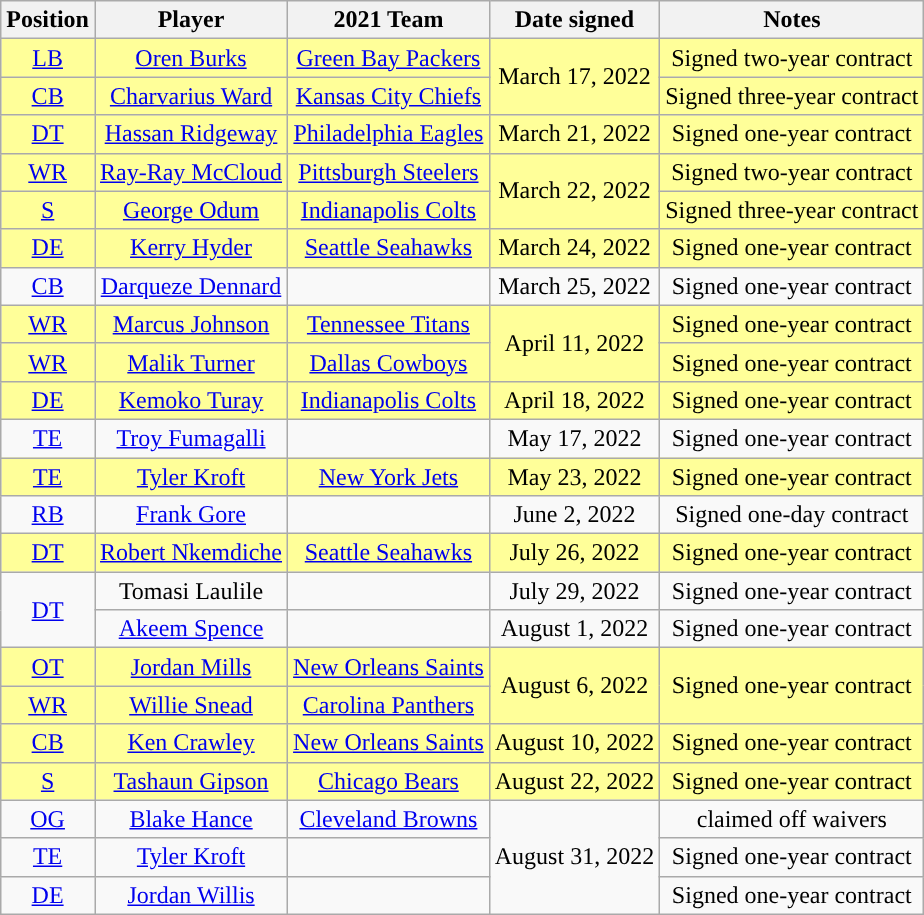<table class="sortable wikitable" style="text-align:center">
<tr>
<th>Position</th>
<th>Player</th>
<th>2021 Team</th>
<th>Date signed</th>
<th>Notes</th>
</tr>
<tr style="background:#ff9">
<td><a href='#'>LB</a></td>
<td><a href='#'>Oren Burks</a></td>
<td><a href='#'>Green Bay Packers</a></td>
<td rowspan="2">March 17, 2022</td>
<td>Signed two-year contract</td>
</tr>
<tr style="background:#ff9">
<td><a href='#'>CB</a></td>
<td><a href='#'>Charvarius Ward</a></td>
<td><a href='#'>Kansas City Chiefs</a></td>
<td>Signed three-year contract</td>
</tr>
<tr style="background:#ff9">
<td><a href='#'>DT</a></td>
<td><a href='#'>Hassan Ridgeway</a></td>
<td><a href='#'>Philadelphia Eagles</a></td>
<td>March 21, 2022</td>
<td>Signed one-year contract</td>
</tr>
<tr style="background:#ff9">
<td><a href='#'>WR</a></td>
<td><a href='#'>Ray-Ray McCloud</a></td>
<td><a href='#'>Pittsburgh Steelers</a></td>
<td rowspan="2">March 22, 2022</td>
<td>Signed two-year contract</td>
</tr>
<tr style="background:#ff9">
<td><a href='#'>S</a></td>
<td><a href='#'>George Odum</a></td>
<td><a href='#'>Indianapolis Colts</a></td>
<td>Signed three-year contract</td>
</tr>
<tr style="background:#ff9">
<td><a href='#'>DE</a></td>
<td><a href='#'>Kerry Hyder</a></td>
<td><a href='#'>Seattle Seahawks</a></td>
<td>March 24, 2022</td>
<td>Signed one-year contract</td>
</tr>
<tr style="background:">
<td><a href='#'>CB</a></td>
<td><a href='#'>Darqueze Dennard</a></td>
<td></td>
<td>March 25, 2022</td>
<td>Signed one-year contract</td>
</tr>
<tr style="background:#ff9">
<td><a href='#'>WR</a></td>
<td><a href='#'>Marcus Johnson</a></td>
<td><a href='#'>Tennessee Titans</a></td>
<td rowspan="2">April 11, 2022</td>
<td>Signed one-year contract</td>
</tr>
<tr style="background:#ff9">
<td><a href='#'>WR</a></td>
<td><a href='#'>Malik Turner</a></td>
<td><a href='#'>Dallas Cowboys</a></td>
<td>Signed one-year contract</td>
</tr>
<tr style="background:#ff9">
<td><a href='#'>DE</a></td>
<td><a href='#'>Kemoko Turay</a></td>
<td><a href='#'>Indianapolis Colts</a></td>
<td>April 18, 2022</td>
<td>Signed one-year contract</td>
</tr>
<tr style="background:">
<td><a href='#'>TE</a></td>
<td><a href='#'>Troy Fumagalli</a></td>
<td></td>
<td>May 17, 2022</td>
<td>Signed one-year contract</td>
</tr>
<tr style="background:#ff9">
<td><a href='#'>TE</a></td>
<td><a href='#'>Tyler Kroft</a></td>
<td><a href='#'>New York Jets</a></td>
<td>May 23, 2022</td>
<td>Signed one-year contract</td>
</tr>
<tr style="background:">
<td><a href='#'>RB</a></td>
<td><a href='#'>Frank Gore</a></td>
<td></td>
<td>June 2, 2022</td>
<td>Signed one-day contract</td>
</tr>
<tr style="background:#ff9">
<td><a href='#'>DT</a></td>
<td><a href='#'>Robert Nkemdiche</a></td>
<td><a href='#'>Seattle Seahawks</a></td>
<td>July 26, 2022</td>
<td>Signed one-year contract</td>
</tr>
<tr>
<td rowspan="2"><a href='#'>DT</a></td>
<td>Tomasi Laulile</td>
<td></td>
<td>July 29, 2022</td>
<td>Signed one-year contract</td>
</tr>
<tr>
<td><a href='#'>Akeem Spence</a></td>
<td></td>
<td>August 1, 2022</td>
<td>Signed one-year contract</td>
</tr>
<tr style="background:#ff9">
<td><a href='#'>OT</a></td>
<td><a href='#'>Jordan Mills</a></td>
<td><a href='#'>New Orleans Saints</a></td>
<td rowspan=2>August 6, 2022</td>
<td rowspan=2>Signed one-year contract</td>
</tr>
<tr style="background:#ff9">
<td><a href='#'>WR</a></td>
<td><a href='#'>Willie Snead</a></td>
<td><a href='#'>Carolina Panthers</a></td>
</tr>
<tr style="background:#ff9">
<td><a href='#'>CB</a></td>
<td><a href='#'>Ken Crawley</a></td>
<td><a href='#'>New Orleans Saints</a></td>
<td>August 10, 2022</td>
<td>Signed one-year contract</td>
</tr>
<tr style="background:#ff9">
<td><a href='#'>S</a></td>
<td><a href='#'>Tashaun Gipson</a></td>
<td><a href='#'>Chicago Bears</a></td>
<td>August 22, 2022</td>
<td>Signed one-year contract</td>
</tr>
<tr>
<td><a href='#'>OG</a></td>
<td><a href='#'>Blake Hance</a></td>
<td><a href='#'>Cleveland Browns</a></td>
<td rowspan="3">August 31, 2022</td>
<td>claimed off waivers</td>
</tr>
<tr>
<td><a href='#'>TE</a></td>
<td><a href='#'>Tyler Kroft</a></td>
<td></td>
<td>Signed one-year contract</td>
</tr>
<tr>
<td><a href='#'>DE</a></td>
<td><a href='#'>Jordan Willis</a></td>
<td></td>
<td>Signed one-year contract</td>
</tr>
</table>
